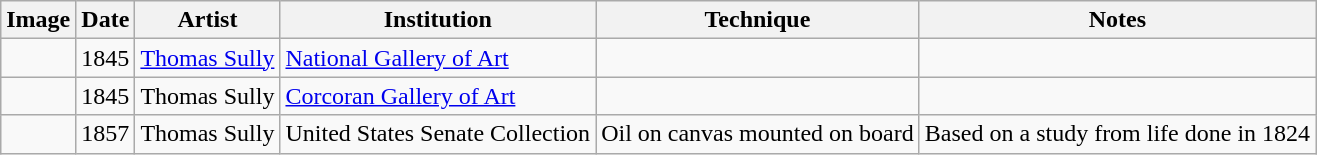<table class="wikitable sortable">
<tr>
<th class="unsortable">Image</th>
<th data-sort-type="number">Date</th>
<th data-sort-type="text">Artist</th>
<th data-sort-type="text">Institution</th>
<th data-sort-type="text">Technique</th>
<th class="unsortable">Notes</th>
</tr>
<tr>
<td></td>
<td>1845</td>
<td><a href='#'>Thomas Sully</a></td>
<td><a href='#'>National Gallery of Art</a></td>
<td></td>
<td></td>
</tr>
<tr>
<td></td>
<td>1845</td>
<td>Thomas Sully</td>
<td><a href='#'>Corcoran Gallery of Art</a></td>
<td></td>
<td></td>
</tr>
<tr>
<td></td>
<td>1857</td>
<td>Thomas Sully</td>
<td>United States Senate Collection</td>
<td>Oil on canvas mounted on board</td>
<td>Based on a study from life done in 1824</td>
</tr>
</table>
